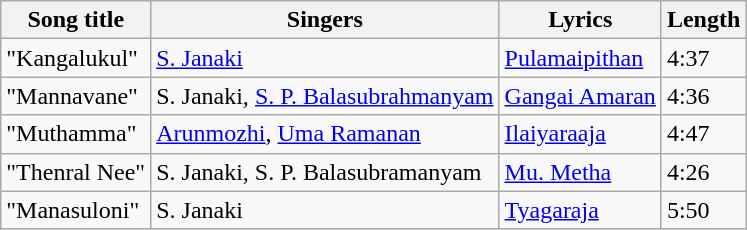<table class="wikitable">
<tr>
<th>Song title</th>
<th>Singers</th>
<th>Lyrics</th>
<th>Length</th>
</tr>
<tr>
<td>"Kangalukul"</td>
<td><a href='#'>S. Janaki</a></td>
<td><a href='#'>Pulamaipithan</a></td>
<td>4:37</td>
</tr>
<tr>
<td>"Mannavane"</td>
<td>S. Janaki, <a href='#'>S. P. Balasubrahmanyam</a></td>
<td><a href='#'>Gangai Amaran</a></td>
<td>4:36</td>
</tr>
<tr>
<td>"Muthamma"</td>
<td><a href='#'>Arunmozhi</a>, <a href='#'>Uma Ramanan</a></td>
<td><a href='#'>Ilaiyaraaja</a></td>
<td>4:47</td>
</tr>
<tr>
<td>"Thenral Nee"</td>
<td>S. Janaki, S. P. Balasubramanyam</td>
<td><a href='#'>Mu. Metha</a></td>
<td>4:26</td>
</tr>
<tr>
<td>"Manasuloni"</td>
<td>S. Janaki</td>
<td><a href='#'>Tyagaraja</a></td>
<td>5:50</td>
</tr>
</table>
